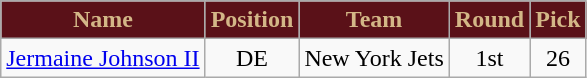<table class="wikitable" style="text-align: center;">
<tr>
<th style="background:#5a1118; color:#d3b787;">Name</th>
<th style="background:#5a1118; color:#d3b787;">Position</th>
<th style="background:#5a1118; color:#d3b787;">Team</th>
<th style="background:#5a1118; color:#d3b787;">Round</th>
<th style="background:#5a1118; color:#d3b787;">Pick</th>
</tr>
<tr>
<td><a href='#'>Jermaine Johnson II</a></td>
<td>DE</td>
<td>New York Jets</td>
<td>1st</td>
<td>26</td>
</tr>
</table>
